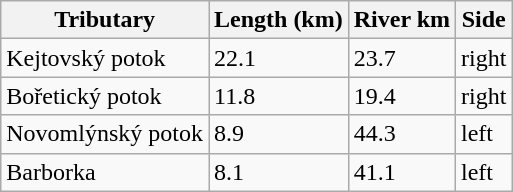<table class="wikitable">
<tr>
<th>Tributary</th>
<th>Length (km)</th>
<th>River km</th>
<th>Side</th>
</tr>
<tr>
<td>Kejtovský potok</td>
<td>22.1</td>
<td>23.7</td>
<td>right</td>
</tr>
<tr>
<td>Bořetický potok</td>
<td>11.8</td>
<td>19.4</td>
<td>right</td>
</tr>
<tr>
<td>Novomlýnský potok</td>
<td>8.9</td>
<td>44.3</td>
<td>left</td>
</tr>
<tr>
<td>Barborka</td>
<td>8.1</td>
<td>41.1</td>
<td>left</td>
</tr>
</table>
